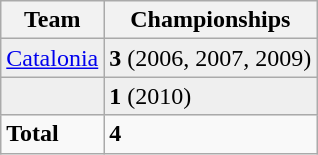<table class="wikitable">
<tr>
<th>Team</th>
<th>Championships</th>
</tr>
<tr bgcolor="#EFEFEF">
<td> <a href='#'>Catalonia</a></td>
<td><strong>3</strong> (2006, 2007, 2009)</td>
</tr>
<tr bgcolor="#EFEFEF">
<td></td>
<td><strong>1</strong> (2010)</td>
</tr>
<tr>
<td><strong>Total</strong></td>
<td><strong>4</strong></td>
</tr>
</table>
